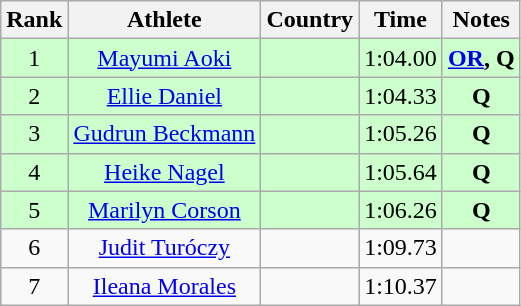<table class="wikitable sortable" style="text-align:center">
<tr>
<th>Rank</th>
<th>Athlete</th>
<th>Country</th>
<th>Time</th>
<th>Notes</th>
</tr>
<tr bgcolor=ccffcc>
<td>1</td>
<td><a href='#'>Mayumi Aoki</a></td>
<td align=left></td>
<td>1:04.00</td>
<td><strong><a href='#'>OR</a>, Q</strong></td>
</tr>
<tr bgcolor=ccffcc>
<td>2</td>
<td><a href='#'>Ellie Daniel</a></td>
<td align=left></td>
<td>1:04.33</td>
<td><strong> Q </strong></td>
</tr>
<tr bgcolor=ccffcc>
<td>3</td>
<td><a href='#'>Gudrun Beckmann</a></td>
<td align=left></td>
<td>1:05.26</td>
<td><strong>Q</strong></td>
</tr>
<tr bgcolor=ccffcc>
<td>4</td>
<td><a href='#'>Heike Nagel</a></td>
<td align=left></td>
<td>1:05.64</td>
<td><strong>Q</strong></td>
</tr>
<tr bgcolor=ccffcc>
<td>5</td>
<td><a href='#'>Marilyn Corson</a></td>
<td align=left></td>
<td>1:06.26</td>
<td><strong>Q</strong></td>
</tr>
<tr>
<td>6</td>
<td><a href='#'>Judit Turóczy</a></td>
<td align=left></td>
<td>1:09.73</td>
<td><strong> </strong></td>
</tr>
<tr>
<td>7</td>
<td><a href='#'>Ileana Morales</a></td>
<td align=left></td>
<td>1:10.37</td>
<td><strong> </strong></td>
</tr>
</table>
